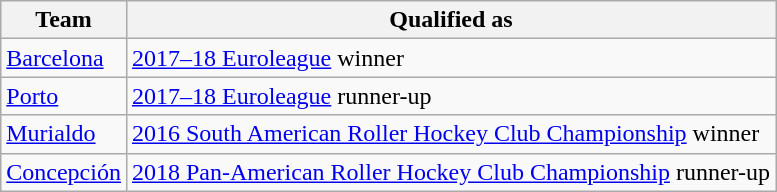<table class="wikitable sortable">
<tr>
<th>Team</th>
<th>Qualified as</th>
</tr>
<tr>
<td> <a href='#'>Barcelona</a></td>
<td><a href='#'>2017–18 Euroleague</a> winner</td>
</tr>
<tr>
<td> <a href='#'>Porto</a></td>
<td><a href='#'>2017–18 Euroleague</a> runner-up</td>
</tr>
<tr>
<td> <a href='#'>Murialdo</a></td>
<td><a href='#'>2016 South American Roller Hockey Club Championship</a> winner</td>
</tr>
<tr>
<td> <a href='#'>Concepción</a></td>
<td><a href='#'>2018 Pan-American Roller Hockey Club Championship</a> runner-up</td>
</tr>
</table>
